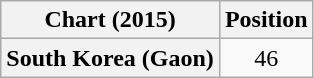<table class="wikitable plainrowheaders" style="text-align:center">
<tr>
<th scope="col">Chart (2015)</th>
<th scope="col">Position</th>
</tr>
<tr>
<th scope="row">South Korea (Gaon)</th>
<td>46</td>
</tr>
</table>
